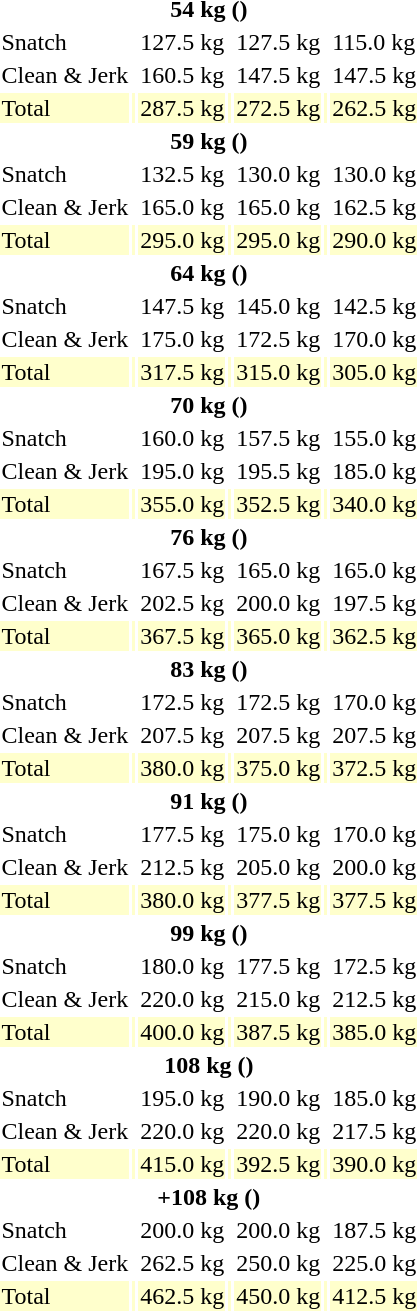<table>
<tr>
<th colspan=7>54 kg ()</th>
</tr>
<tr>
<td>Snatch</td>
<td></td>
<td>127.5 kg</td>
<td></td>
<td>127.5 kg</td>
<td></td>
<td>115.0 kg</td>
</tr>
<tr>
<td>Clean & Jerk</td>
<td></td>
<td>160.5 kg<br></td>
<td></td>
<td>147.5 kg</td>
<td></td>
<td>147.5 kg</td>
</tr>
<tr bgcolor=ffffcc>
<td>Total</td>
<td></td>
<td>287.5 kg</td>
<td></td>
<td>272.5 kg</td>
<td></td>
<td>262.5 kg</td>
</tr>
<tr>
<th colspan=7>59 kg ()</th>
</tr>
<tr>
<td>Snatch</td>
<td></td>
<td>132.5 kg</td>
<td></td>
<td>130.0 kg</td>
<td></td>
<td>130.0 kg</td>
</tr>
<tr>
<td>Clean & Jerk</td>
<td></td>
<td>165.0 kg</td>
<td></td>
<td>165.0 kg</td>
<td></td>
<td>162.5 kg</td>
</tr>
<tr bgcolor=ffffcc>
<td>Total</td>
<td></td>
<td>295.0 kg</td>
<td></td>
<td>295.0 kg</td>
<td></td>
<td>290.0 kg</td>
</tr>
<tr>
<th colspan=7>64 kg ()</th>
</tr>
<tr>
<td>Snatch</td>
<td></td>
<td>147.5 kg</td>
<td></td>
<td>145.0 kg</td>
<td></td>
<td>142.5 kg</td>
</tr>
<tr>
<td>Clean & Jerk</td>
<td></td>
<td>175.0 kg</td>
<td></td>
<td>172.5 kg</td>
<td></td>
<td>170.0 kg</td>
</tr>
<tr bgcolor=ffffcc>
<td>Total</td>
<td></td>
<td>317.5 kg</td>
<td></td>
<td>315.0 kg</td>
<td></td>
<td>305.0 kg</td>
</tr>
<tr>
<th colspan=7>70 kg ()</th>
</tr>
<tr>
<td>Snatch</td>
<td></td>
<td>160.0 kg</td>
<td></td>
<td>157.5 kg</td>
<td></td>
<td>155.0 kg</td>
</tr>
<tr>
<td>Clean & Jerk</td>
<td></td>
<td>195.0 kg</td>
<td></td>
<td>195.5 kg<br></td>
<td></td>
<td>185.0 kg</td>
</tr>
<tr bgcolor=ffffcc>
<td>Total</td>
<td></td>
<td>355.0 kg</td>
<td></td>
<td>352.5 kg</td>
<td></td>
<td>340.0 kg</td>
</tr>
<tr>
<th colspan=7>76 kg ()</th>
</tr>
<tr>
<td>Snatch</td>
<td></td>
<td>167.5 kg</td>
<td></td>
<td>165.0 kg</td>
<td></td>
<td>165.0 kg</td>
</tr>
<tr>
<td>Clean & Jerk</td>
<td></td>
<td>202.5 kg</td>
<td></td>
<td>200.0 kg</td>
<td></td>
<td>197.5 kg</td>
</tr>
<tr bgcolor=ffffcc>
<td>Total</td>
<td></td>
<td>367.5 kg</td>
<td></td>
<td>365.0 kg</td>
<td></td>
<td>362.5 kg</td>
</tr>
<tr>
<th colspan=7>83 kg ()</th>
</tr>
<tr>
<td>Snatch</td>
<td></td>
<td>172.5 kg</td>
<td></td>
<td>172.5 kg</td>
<td></td>
<td>170.0 kg</td>
</tr>
<tr>
<td>Clean & Jerk</td>
<td></td>
<td>207.5 kg</td>
<td></td>
<td>207.5 kg</td>
<td></td>
<td>207.5 kg</td>
</tr>
<tr bgcolor=ffffcc>
<td>Total</td>
<td></td>
<td>380.0 kg</td>
<td></td>
<td>375.0 kg</td>
<td></td>
<td>372.5 kg</td>
</tr>
<tr>
<th colspan=7>91 kg ()</th>
</tr>
<tr>
<td>Snatch</td>
<td></td>
<td>177.5 kg</td>
<td></td>
<td>175.0 kg</td>
<td></td>
<td>170.0 kg</td>
</tr>
<tr>
<td>Clean & Jerk</td>
<td></td>
<td>212.5 kg</td>
<td></td>
<td>205.0 kg</td>
<td></td>
<td>200.0 kg</td>
</tr>
<tr bgcolor=ffffcc>
<td>Total</td>
<td></td>
<td>380.0 kg</td>
<td></td>
<td>377.5 kg</td>
<td></td>
<td>377.5 kg</td>
</tr>
<tr>
<th colspan=7>99 kg ()</th>
</tr>
<tr>
<td>Snatch</td>
<td></td>
<td>180.0 kg</td>
<td></td>
<td>177.5 kg</td>
<td></td>
<td>172.5 kg</td>
</tr>
<tr>
<td>Clean & Jerk</td>
<td></td>
<td>220.0 kg</td>
<td></td>
<td>215.0 kg</td>
<td></td>
<td>212.5 kg</td>
</tr>
<tr bgcolor=ffffcc>
<td>Total</td>
<td></td>
<td>400.0 kg</td>
<td></td>
<td>387.5 kg</td>
<td></td>
<td>385.0 kg</td>
</tr>
<tr>
<th colspan=7>108 kg ()</th>
</tr>
<tr>
<td>Snatch</td>
<td></td>
<td>195.0 kg</td>
<td></td>
<td>190.0 kg</td>
<td></td>
<td>185.0 kg</td>
</tr>
<tr>
<td>Clean & Jerk</td>
<td></td>
<td>220.0 kg</td>
<td></td>
<td>220.0 kg</td>
<td></td>
<td>217.5 kg</td>
</tr>
<tr bgcolor=ffffcc>
<td>Total</td>
<td></td>
<td>415.0 kg</td>
<td></td>
<td>392.5 kg</td>
<td></td>
<td>390.0 kg</td>
</tr>
<tr>
<th colspan=7>+108 kg ()</th>
</tr>
<tr>
<td>Snatch</td>
<td></td>
<td>200.0 kg</td>
<td></td>
<td>200.0 kg</td>
<td></td>
<td>187.5 kg</td>
</tr>
<tr>
<td>Clean & Jerk</td>
<td></td>
<td>262.5 kg<br></td>
<td></td>
<td>250.0 kg</td>
<td></td>
<td>225.0 kg</td>
</tr>
<tr bgcolor=ffffcc>
<td>Total</td>
<td></td>
<td>462.5 kg<br></td>
<td></td>
<td>450.0 kg</td>
<td></td>
<td>412.5 kg</td>
</tr>
</table>
